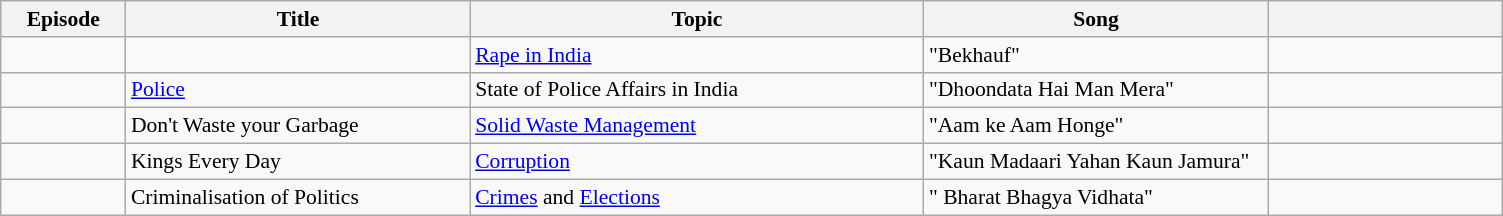<table class="wikitable" style="font-size: 90%;" " border="2" cellpadding="4" background: #f9f9f9;>
<tr align="center">
<th width=8%>Episode</th>
<th width=22%>Title</th>
<th width=29%>Topic</th>
<th width=22%>Song</th>
<th width=15%></th>
</tr>
<tr>
<td></td>
<td></td>
<td><a href='#'>Rape in India</a></td>
<td>"Bekhauf"</td>
<td></td>
</tr>
<tr>
<td></td>
<td><a href='#'>Police</a></td>
<td>State of Police Affairs in India</td>
<td>"Dhoondata Hai Man Mera"</td>
<td></td>
</tr>
<tr>
<td></td>
<td>Don't Waste your Garbage</td>
<td><a href='#'>Solid Waste Management</a></td>
<td>"Aam ke Aam Honge"</td>
<td></td>
</tr>
<tr>
<td></td>
<td>Kings Every Day</td>
<td><a href='#'>Corruption</a></td>
<td>"Kaun Madaari Yahan Kaun Jamura"</td>
<td></td>
</tr>
<tr>
<td></td>
<td>Criminalisation of Politics</td>
<td><a href='#'>Crimes</a> and <a href='#'>Elections</a></td>
<td>" Bharat Bhagya Vidhata"</td>
<td></td>
</tr>
</table>
